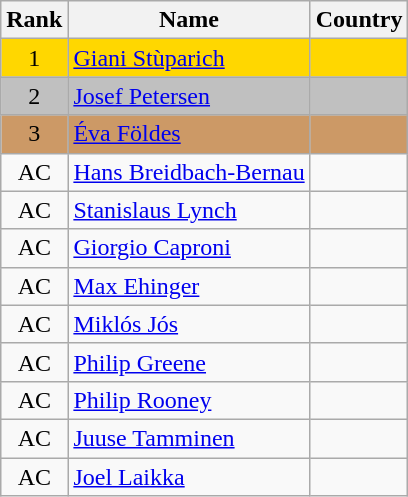<table class="wikitable sortable" style="text-align:center">
<tr>
<th>Rank</th>
<th>Name</th>
<th>Country</th>
</tr>
<tr bgcolor=gold>
<td>1</td>
<td align="left"><a href='#'>Giani Stùparich</a></td>
<td align="left"></td>
</tr>
<tr bgcolor=silver>
<td>2</td>
<td align="left"><a href='#'>Josef Petersen</a></td>
<td align="left"></td>
</tr>
<tr bgcolor=#CC9966>
<td>3</td>
<td align="left"><a href='#'>Éva Földes</a></td>
<td align="left"></td>
</tr>
<tr>
<td>AC</td>
<td align="left"><a href='#'>Hans Breidbach-Bernau</a></td>
<td align="left"></td>
</tr>
<tr>
<td>AC</td>
<td align="left"><a href='#'>Stanislaus Lynch</a></td>
<td align="left"></td>
</tr>
<tr>
<td>AC</td>
<td align="left"><a href='#'>Giorgio Caproni</a></td>
<td align="left"></td>
</tr>
<tr>
<td>AC</td>
<td align="left"><a href='#'>Max Ehinger</a></td>
<td align="left"></td>
</tr>
<tr>
<td>AC</td>
<td align="left"><a href='#'>Miklós Jós</a></td>
<td align="left"></td>
</tr>
<tr>
<td>AC</td>
<td align="left"><a href='#'>Philip Greene</a></td>
<td align="left"></td>
</tr>
<tr>
<td>AC</td>
<td align="left"><a href='#'>Philip Rooney</a></td>
<td align="left"></td>
</tr>
<tr>
<td>AC</td>
<td align="left"><a href='#'>Juuse Tamminen</a></td>
<td align="left"></td>
</tr>
<tr>
<td>AC</td>
<td align="left"><a href='#'>Joel Laikka</a></td>
<td align="left"></td>
</tr>
</table>
